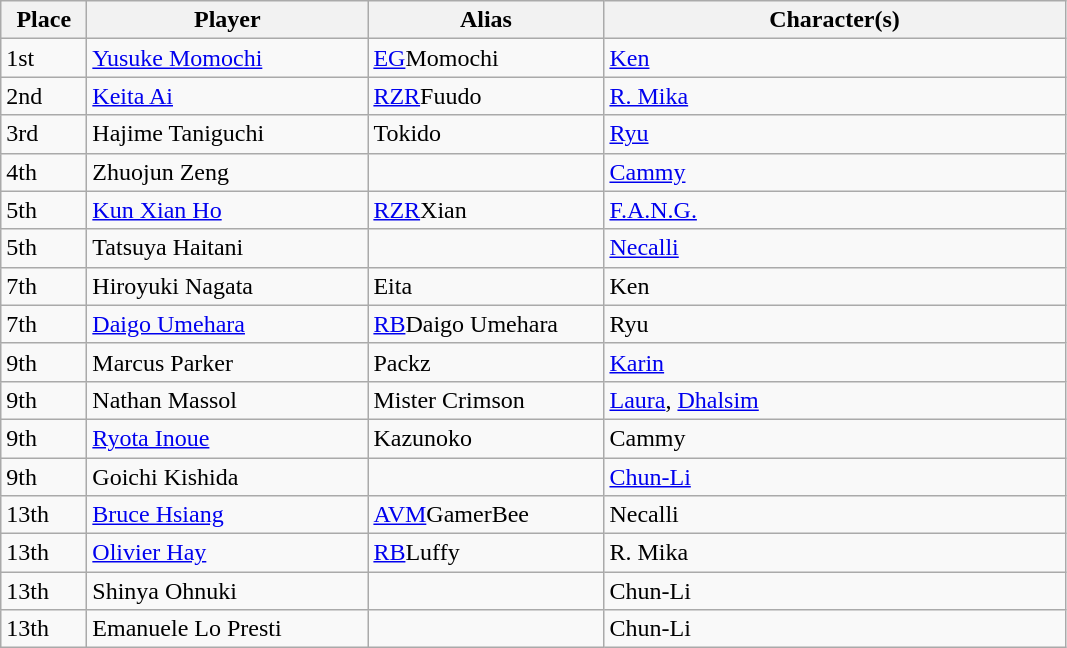<table class="wikitable">
<tr>
<th style="width:50px;">Place</th>
<th style="width:180px;">Player</th>
<th style="width:150px;">Alias</th>
<th style="width:300px;">Character(s)</th>
</tr>
<tr>
<td>1st</td>
<td> <a href='#'>Yusuke Momochi</a></td>
<td><a href='#'>EG</a>Momochi</td>
<td><a href='#'>Ken</a></td>
</tr>
<tr>
<td>2nd</td>
<td> <a href='#'>Keita Ai</a></td>
<td><a href='#'>RZR</a>Fuudo</td>
<td><a href='#'>R. Mika</a></td>
</tr>
<tr>
<td>3rd</td>
<td> Hajime Taniguchi</td>
<td>Tokido</td>
<td><a href='#'>Ryu</a></td>
</tr>
<tr>
<td>4th</td>
<td> Zhuojun Zeng</td>
<td></td>
<td><a href='#'>Cammy</a></td>
</tr>
<tr>
<td>5th</td>
<td> <a href='#'>Kun Xian Ho</a></td>
<td><a href='#'>RZR</a>Xian</td>
<td><a href='#'>F.A.N.G.</a></td>
</tr>
<tr>
<td>5th</td>
<td> Tatsuya Haitani</td>
<td></td>
<td><a href='#'>Necalli</a></td>
</tr>
<tr>
<td>7th</td>
<td> Hiroyuki Nagata</td>
<td>Eita</td>
<td>Ken</td>
</tr>
<tr>
<td>7th</td>
<td> <a href='#'>Daigo Umehara</a></td>
<td><a href='#'>RB</a>Daigo Umehara</td>
<td>Ryu</td>
</tr>
<tr>
<td>9th</td>
<td> Marcus Parker</td>
<td>Packz</td>
<td><a href='#'>Karin</a></td>
</tr>
<tr>
<td>9th</td>
<td> Nathan Massol</td>
<td>Mister Crimson</td>
<td><a href='#'>Laura</a>, <a href='#'>Dhalsim</a></td>
</tr>
<tr>
<td>9th</td>
<td> <a href='#'>Ryota Inoue</a></td>
<td>Kazunoko</td>
<td>Cammy</td>
</tr>
<tr>
<td>9th</td>
<td> Goichi Kishida</td>
<td></td>
<td><a href='#'>Chun-Li</a></td>
</tr>
<tr>
<td>13th</td>
<td> <a href='#'>Bruce Hsiang</a></td>
<td><a href='#'>AVM</a>GamerBee</td>
<td>Necalli</td>
</tr>
<tr>
<td>13th</td>
<td> <a href='#'>Olivier Hay</a></td>
<td><a href='#'>RB</a>Luffy</td>
<td>R. Mika</td>
</tr>
<tr>
<td>13th</td>
<td> Shinya Ohnuki</td>
<td></td>
<td>Chun-Li</td>
</tr>
<tr>
<td>13th</td>
<td> Emanuele Lo Presti</td>
<td></td>
<td>Chun-Li</td>
</tr>
</table>
